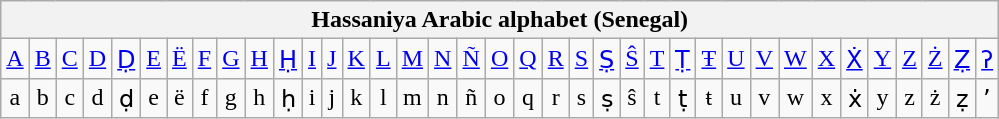<table class="wikitable" style="text-align:center;vertical-align:middle">
<tr>
<th colspan="37">Hassaniya Arabic alphabet (Senegal)</th>
</tr>
<tr>
<td><a href='#'>A</a></td>
<td><a href='#'>B</a></td>
<td><a href='#'>C</a></td>
<td><a href='#'>D</a></td>
<td><a href='#'>Ḍ</a></td>
<td><a href='#'>E</a></td>
<td><a href='#'>Ë</a></td>
<td><a href='#'>F</a></td>
<td><a href='#'>G</a></td>
<td><a href='#'>H</a></td>
<td><a href='#'>Ḥ</a></td>
<td><a href='#'>I</a></td>
<td><a href='#'>J</a></td>
<td><a href='#'>K</a></td>
<td><a href='#'>L</a></td>
<td><a href='#'>M</a></td>
<td><a href='#'>N</a></td>
<td><a href='#'>Ñ</a></td>
<td><a href='#'>O</a></td>
<td><a href='#'>Q</a></td>
<td><a href='#'>R</a></td>
<td><a href='#'>S</a></td>
<td><a href='#'>Ṣ</a></td>
<td><a href='#'>Ŝ</a></td>
<td><a href='#'>T</a></td>
<td><a href='#'>Ṭ</a></td>
<td><a href='#'>Ŧ</a></td>
<td><a href='#'>U</a></td>
<td><a href='#'>V</a></td>
<td><a href='#'>W</a></td>
<td><a href='#'>X</a></td>
<td><a href='#'>Ẋ</a></td>
<td><a href='#'>Y</a></td>
<td><a href='#'>Z</a></td>
<td><a href='#'>Ż</a></td>
<td><a href='#'>Ẓ</a></td>
<td><a href='#'>ʔ</a></td>
</tr>
<tr>
<td>a</td>
<td>b</td>
<td>c</td>
<td>d</td>
<td>ḍ</td>
<td>e</td>
<td>ë</td>
<td>f</td>
<td>g</td>
<td>h</td>
<td>ḥ</td>
<td>i</td>
<td>j</td>
<td>k</td>
<td>l</td>
<td>m</td>
<td>n</td>
<td>ñ</td>
<td>o</td>
<td>q</td>
<td>r</td>
<td>s</td>
<td>ṣ</td>
<td>ŝ</td>
<td>t</td>
<td>ṭ</td>
<td>ŧ</td>
<td>u</td>
<td>v</td>
<td>w</td>
<td>x</td>
<td>ẋ</td>
<td>y</td>
<td>z</td>
<td>ż</td>
<td>ẓ</td>
<td>ʼ</td>
</tr>
</table>
